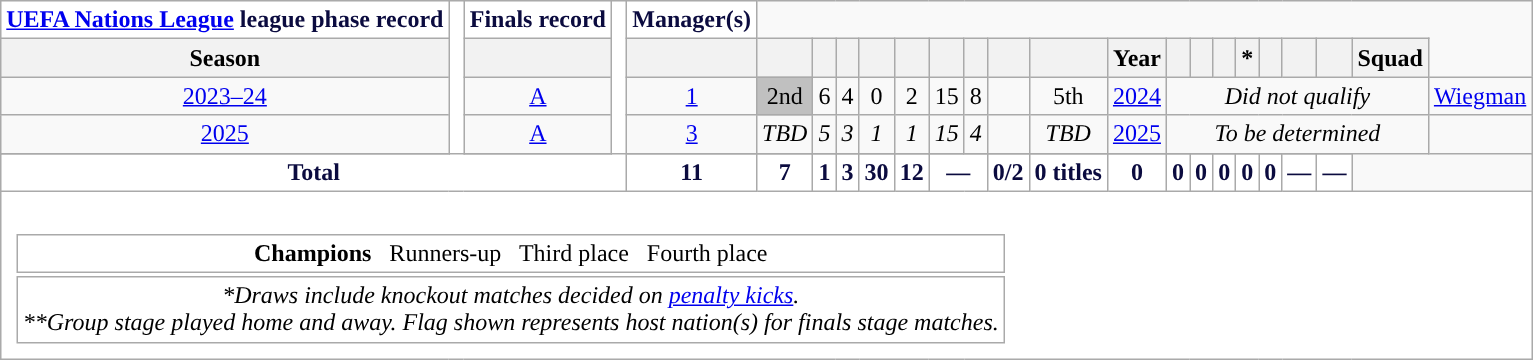<table class="wikitable" style="text-align:center;">
<tr>
<th style="background:white; color:#0B0B3F; "><a href='#'>UEFA Nations League</a> league phase record</th>
<th style="width:1%;background:white" rowspan="5"></th>
<th style="background:white; color:#0B0B3F; ">Finals record</th>
<th style="width:1%;background:white" rowspan="5"></th>
<th style="background:white; color:#0B0B3F; ">Manager(s)</th>
</tr>
<tr>
<th scope="col">Season</th>
<th scope="col"></th>
<th scope="col"></th>
<th scope="col"></th>
<th scope="col"></th>
<th scope="col"></th>
<th scope="col"></th>
<th scope="col"></th>
<th scope="col"></th>
<th scope="col"></th>
<th scope="col"></th>
<th scope="col"></th>
<th scope="col">Year</th>
<th scope="col"></th>
<th scope="col"></th>
<th scope="col"></th>
<th scope="col">*</th>
<th scope="col"></th>
<th scope="col"></th>
<th scope="col"></th>
<th scope="col">Squad</th>
</tr>
<tr>
<td scope="row"><a href='#'>2023–24</a></td>
<td><a href='#'>A</a></td>
<td><a href='#'>1</a></td>
<td bgcolor="silver">2nd</td>
<td>6</td>
<td>4</td>
<td>0</td>
<td>2</td>
<td>15</td>
<td>8</td>
<td></td>
<td>5th</td>
<td>   <a href='#'>2024</a></td>
<td colspan="8"><em>Did not qualify</em></td>
<td><a href='#'>Wiegman</a></td>
</tr>
<tr>
<td scope="row"><a href='#'>2025</a></td>
<td><a href='#'>A</a></td>
<td><a href='#'>3</a></td>
<td><em>TBD</em></td>
<td><em>5</em></td>
<td><em>3</em></td>
<td><em>1</em></td>
<td><em>1</em></td>
<td><em>15</em></td>
<td><em>4</em></td>
<td></td>
<td><em>TBD</em></td>
<td><a href='#'>2025</a></td>
<td colspan="8"><em>To be determined</em></td>
<td></td>
</tr>
<tr>
</tr>
<tr>
<th colspan="4" style="background:white; color:#0B0B3F; ">Total</th>
<th style="background:white; color:#0B0B3F; ">11</th>
<th style="background:white; color:#0B0B3F; ">7</th>
<th style="background:white; color:#0B0B3F; ">1</th>
<th style="background:white; color:#0B0B3F; ">3</th>
<th style="background:white; color:#0B0B3F; ">30</th>
<th style="background:white; color:#0B0B3F; ">12</th>
<th colspan="2" style="background:white; color:#0B0B3F; ">—</th>
<th style="background:white; color:#0B0B3F; ">0/2</th>
<th style="background:white; color:#0B0B3F; ">0 titles</th>
<th style="background:white; color:#0B0B3F; ">0</th>
<th style="background:white; color:#0B0B3F; ">0</th>
<th style="background:white; color:#0B0B3F; ">0</th>
<th style="background:white; color:#0B0B3F; ">0</th>
<th style="background:white; color:#0B0B3F; ">0</th>
<th style="background:white; color:#0B0B3F; ">0</th>
<th style="background:white; color:#0B0B3F; ">—</th>
<th style="background:white; color:#0B0B3F; ">—</th>
</tr>
<tr>
<td colspan="99" style="background:white;padding:.5em"><br><table>
<tr>
<td> <strong>Champions</strong>   Runners-up   Third place   Fourth place</td>
</tr>
<tr>
<td><em>*Draws include knockout matches decided on <a href='#'>penalty kicks</a>.</em><br><em>**Group stage played home and away. Flag shown represents host nation(s) for finals stage matches.</em></td>
</tr>
</table>
</td>
</tr>
</table>
